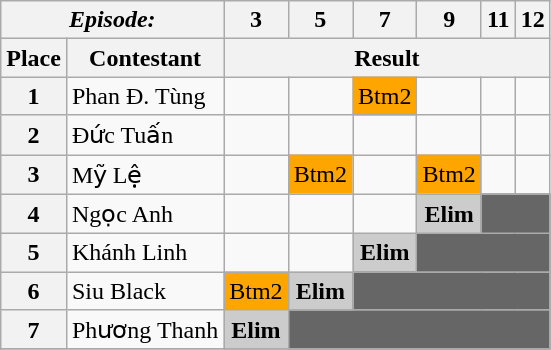<table class="wikitable">
<tr>
<th colspan=2><em>Episode:</em></th>
<th>3</th>
<th>5</th>
<th>7</th>
<th>9</th>
<th>11</th>
<th>12</th>
</tr>
<tr>
<th>Place</th>
<th>Contestant</th>
<th colspan=6>Result</th>
</tr>
<tr>
<th>1</th>
<td>Phan Đ. Tùng</td>
<td></td>
<td></td>
<td bgcolor="orange"  align="center">Btm2</td>
<td></td>
<td></td>
<td></td>
</tr>
<tr>
<th>2</th>
<td>Đức Tuấn</td>
<td></td>
<td></td>
<td></td>
<td></td>
<td></td>
<td></td>
</tr>
<tr>
<th>3</th>
<td>Mỹ Lệ</td>
<td></td>
<td bgcolor="orange"  align="center">Btm2</td>
<td></td>
<td bgcolor="orange"  align="center">Btm2</td>
<td></td>
<td></td>
</tr>
<tr>
<th>4</th>
<td>Ngọc Anh</td>
<td></td>
<td></td>
<td></td>
<td bgcolor="#CCCCCC" align="center"><strong>Elim</strong></td>
<td bgcolor="666666" colspan=10></td>
</tr>
<tr>
<th>5</th>
<td>Khánh Linh</td>
<td></td>
<td></td>
<td bgcolor="#CCCCCC" align="center"><strong>Elim</strong></td>
<td bgcolor="666666" colspan=10></td>
</tr>
<tr>
<th>6</th>
<td>Siu Black</td>
<td bgcolor="orange"  align="center">Btm2</td>
<td bgcolor="#CCCCCC" align="center"><strong>Elim</strong></td>
<td bgcolor="666666" colspan=10></td>
</tr>
<tr>
<th>7</th>
<td>Phương Thanh</td>
<td bgcolor="#CCCCCC" align="center"><strong>Elim</strong></td>
<td bgcolor="666666" colspan=10></td>
</tr>
<tr>
</tr>
</table>
